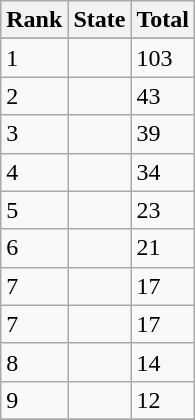<table class="wikitable">
<tr>
<th>Rank</th>
<th>State</th>
<th>Total</th>
</tr>
<tr>
</tr>
<tr>
<td>1</td>
<td></td>
<td>103</td>
</tr>
<tr>
<td>2</td>
<td></td>
<td>43</td>
</tr>
<tr>
<td>3</td>
<td></td>
<td>39</td>
</tr>
<tr>
<td>4</td>
<td></td>
<td>34</td>
</tr>
<tr>
<td>5</td>
<td></td>
<td>23</td>
</tr>
<tr>
<td>6</td>
<td></td>
<td>21</td>
</tr>
<tr>
<td>7</td>
<td></td>
<td>17</td>
</tr>
<tr>
<td>7</td>
<td></td>
<td>17</td>
</tr>
<tr>
<td>8</td>
<td></td>
<td>14</td>
</tr>
<tr>
<td>9</td>
<td></td>
<td>12</td>
</tr>
<tr>
</tr>
</table>
